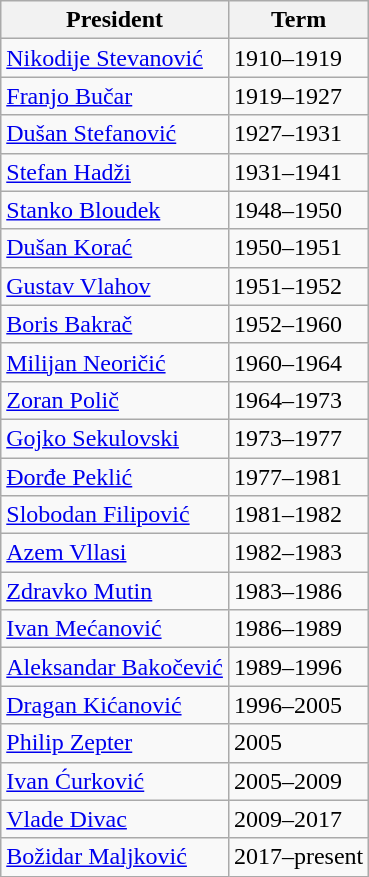<table class="wikitable">
<tr>
<th>President</th>
<th>Term</th>
</tr>
<tr>
<td><a href='#'>Nikodije Stevanović</a></td>
<td>1910–1919</td>
</tr>
<tr>
<td><a href='#'>Franjo Bučar</a></td>
<td>1919–1927</td>
</tr>
<tr>
<td><a href='#'>Dušan Stefanović</a></td>
<td>1927–1931</td>
</tr>
<tr>
<td><a href='#'>Stefan Hadži</a></td>
<td>1931–1941</td>
</tr>
<tr>
<td><a href='#'>Stanko Bloudek</a></td>
<td>1948–1950</td>
</tr>
<tr>
<td><a href='#'>Dušan Korać</a></td>
<td>1950–1951</td>
</tr>
<tr>
<td><a href='#'>Gustav Vlahov</a></td>
<td>1951–1952</td>
</tr>
<tr>
<td><a href='#'>Boris Bakrač</a></td>
<td>1952–1960</td>
</tr>
<tr>
<td><a href='#'>Milijan Neoričić</a></td>
<td>1960–1964</td>
</tr>
<tr>
<td><a href='#'>Zoran Polič</a></td>
<td>1964–1973</td>
</tr>
<tr>
<td><a href='#'>Gojko Sekulovski</a></td>
<td>1973–1977</td>
</tr>
<tr>
<td><a href='#'>Đorđe Peklić</a></td>
<td>1977–1981</td>
</tr>
<tr>
<td><a href='#'>Slobodan Filipović</a></td>
<td>1981–1982</td>
</tr>
<tr>
<td><a href='#'>Azem Vllasi</a></td>
<td>1982–1983</td>
</tr>
<tr>
<td><a href='#'>Zdravko Mutin</a></td>
<td>1983–1986</td>
</tr>
<tr>
<td><a href='#'>Ivan Mećanović</a></td>
<td>1986–1989</td>
</tr>
<tr>
<td><a href='#'>Aleksandar Bakočević</a></td>
<td>1989–1996</td>
</tr>
<tr>
<td><a href='#'>Dragan Kićanović</a></td>
<td>1996–2005</td>
</tr>
<tr>
<td><a href='#'>Philip Zepter</a></td>
<td>2005</td>
</tr>
<tr>
<td><a href='#'>Ivan Ćurković</a></td>
<td>2005–2009</td>
</tr>
<tr>
<td><a href='#'>Vlade Divac</a></td>
<td>2009–2017</td>
</tr>
<tr>
<td><a href='#'>Božidar Maljković</a></td>
<td>2017–present</td>
</tr>
</table>
